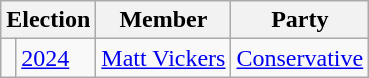<table class="wikitable">
<tr>
<th colspan="2">Election</th>
<th>Member</th>
<th>Party</th>
</tr>
<tr>
<td></td>
<td><a href='#'>2024</a></td>
<td><a href='#'>Matt Vickers</a></td>
<td><a href='#'>Conservative</a></td>
</tr>
</table>
